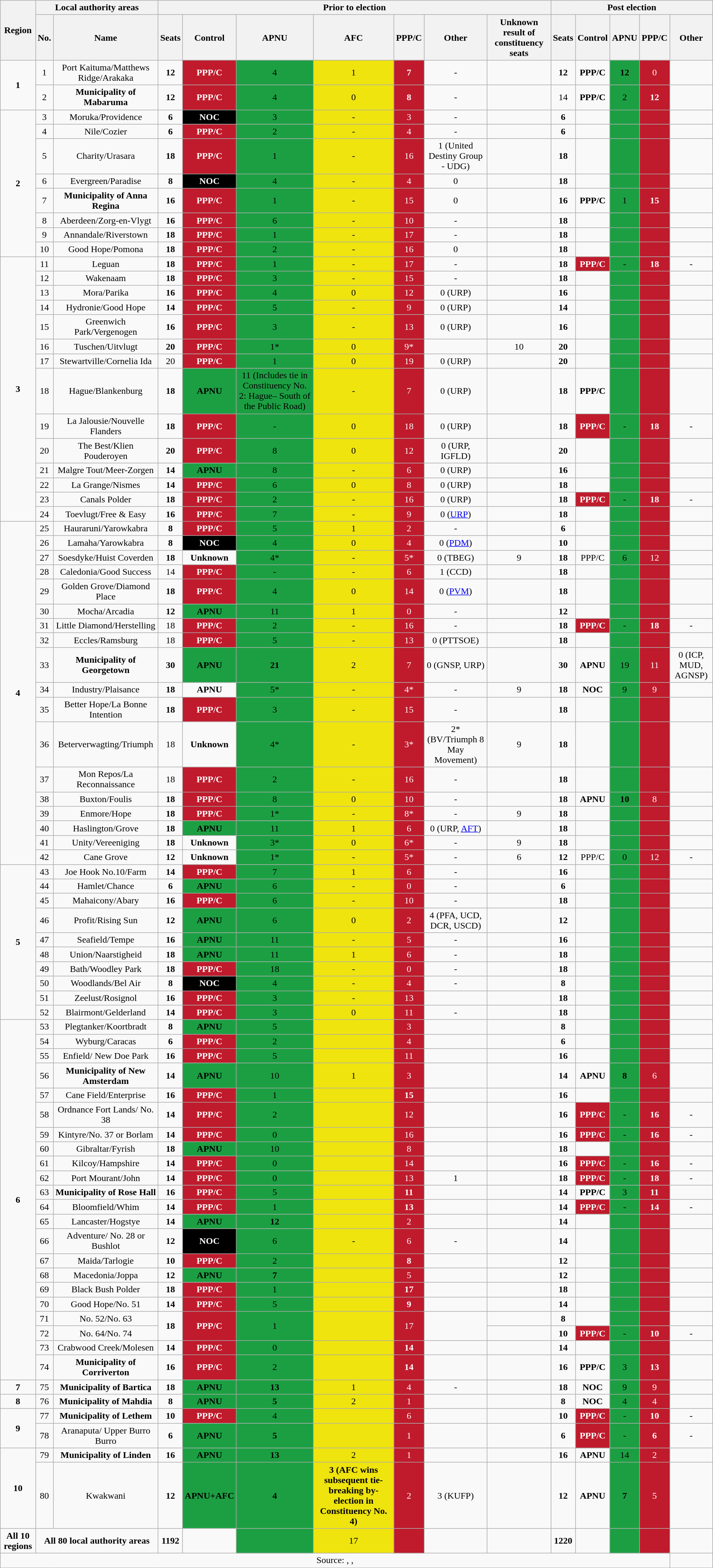<table class="wikitable sortable" style="text-align:center">
<tr>
<th rowspan="2">Region</th>
<th colspan="2">Local authority areas</th>
<th colspan="7">Prior to election</th>
<th colspan="5">Post election</th>
</tr>
<tr>
<th>No.</th>
<th>Name</th>
<th>Seats</th>
<th>Control</th>
<th>APNU</th>
<th>AFC</th>
<th>PPP/C</th>
<th>Other</th>
<th>Unknown result of constituency seats</th>
<th>Seats</th>
<th>Control</th>
<th>APNU</th>
<th>PPP/C</th>
<th>Other</th>
</tr>
<tr>
<td rowspan="2"><strong>1</strong></td>
<td>1</td>
<td>Port Kaituma/Matthews Ridge/Arakaka</td>
<td><strong>12</strong></td>
<td style="color:white; background:#BF1B2C;"><strong>PPP/C</strong></td>
<td style="background:#1C9F43;">4</td>
<td style="background:#EFE40E;">1</td>
<td style="color:white; background:#BF1B2C;"><strong>7</strong></td>
<td>-</td>
<td></td>
<td><strong>12</strong></td>
<td><strong>PPP/C</strong></td>
<td style="background:#1C9F43;"><strong>12</strong></td>
<td style="color:white; background:#BF1B2C;">0</td>
<td></td>
</tr>
<tr>
<td>2</td>
<td><strong>Municipality of Mabaruma</strong></td>
<td><strong>12</strong></td>
<td style="color:white; background:#BF1B2C;"><strong>PPP/C</strong></td>
<td style="background:#1C9F43;">4</td>
<td style="background:#EFE40E;">0</td>
<td style="color:white; background:#BF1B2C;"><strong>8</strong></td>
<td>-</td>
<td></td>
<td>14</td>
<td><strong>PPP/C</strong></td>
<td style="background:#1C9F43;">2</td>
<td style="color:white; background:#BF1B2C;"><strong>12</strong></td>
<td></td>
</tr>
<tr>
<td rowspan="8"><strong>2</strong></td>
<td>3</td>
<td>Moruka/Providence</td>
<td><strong>6</strong></td>
<td style="color:white; background:#000000;"><strong>NOC</strong></td>
<td style="background:#1C9F43;">3</td>
<td style="background:#EFE40E;">-</td>
<td style="color:white; background:#BF1B2C;">3</td>
<td>-</td>
<td></td>
<td><strong>6</strong></td>
<td></td>
<td style="color:inherit;background:#1C9F43;"></td>
<td style="color:white; background:#BF1B2C;"></td>
<td></td>
</tr>
<tr>
<td>4</td>
<td>Nile/Cozier</td>
<td><strong>6</strong></td>
<td style="color:white; background:#BF1B2C;"><strong>PPP/C</strong></td>
<td style="background:#1C9F43;">2</td>
<td style="background:#EFE40E;">-</td>
<td style="color:white; background:#BF1B2C;">4</td>
<td>-</td>
<td></td>
<td><strong>6</strong></td>
<td></td>
<td style="color:inherit;background:#1C9F43;"></td>
<td style="color:white; background:#BF1B2C;"></td>
<td></td>
</tr>
<tr>
<td>5</td>
<td>Charity/Urasara</td>
<td><strong>18</strong></td>
<td style="color:white; background:#BF1B2C;"><strong>PPP/C</strong></td>
<td style="background:#1C9F43;">1</td>
<td style="background:#EFE40E;">-</td>
<td style="color:white; background:#BF1B2C;">16</td>
<td>1 (United Destiny Group - UDG)</td>
<td></td>
<td><strong>18</strong></td>
<td></td>
<td style="color:inherit;background:#1C9F43;"></td>
<td style="color:white; background:#BF1B2C;"></td>
<td></td>
</tr>
<tr>
<td>6</td>
<td>Evergreen/Paradise</td>
<td><strong>8</strong></td>
<td style="color:white; background:#000000;"><strong>NOC</strong></td>
<td style="background:#1C9F43;">4</td>
<td style="background:#EFE40E;">-</td>
<td style="color:white; background:#BF1B2C;">4</td>
<td>0</td>
<td></td>
<td><strong>18</strong></td>
<td></td>
<td style="color:inherit;background:#1C9F43;"></td>
<td style="color:white; background:#BF1B2C;"></td>
<td></td>
</tr>
<tr>
<td>7</td>
<td><strong>Municipality of Anna Regina</strong></td>
<td><strong>16</strong></td>
<td style="color:white; background:#BF1B2C;"><strong>PPP/C</strong></td>
<td style="background:#1C9F43;">1</td>
<td style="background:#EFE40E;">-</td>
<td style="color:white; background:#BF1B2C;">15</td>
<td>0</td>
<td></td>
<td><strong>16</strong></td>
<td><strong>PPP/C</strong></td>
<td style="background:#1C9F43;">1</td>
<td style="color:white; background:#BF1B2C;"><strong>15</strong></td>
<td></td>
</tr>
<tr>
<td>8</td>
<td>Aberdeen/Zorg-en-Vlygt</td>
<td><strong>16</strong></td>
<td style="color:white; background:#BF1B2C;"><strong>PPP/C</strong></td>
<td style="background:#1C9F43;">6</td>
<td style="background:#EFE40E;">-</td>
<td style="color:white; background:#BF1B2C;">10</td>
<td>-</td>
<td></td>
<td><strong>18</strong></td>
<td></td>
<td style="color:inherit;background:#1C9F43;"></td>
<td style="color:white; background:#BF1B2C;"></td>
<td></td>
</tr>
<tr>
<td>9</td>
<td>Annandale/Riverstown</td>
<td><strong>18</strong></td>
<td style="color:white; background:#BF1B2C;"><strong>PPP/C</strong></td>
<td style="background:#1C9F43;">1</td>
<td style="background:#EFE40E;">-</td>
<td style="color:white; background:#BF1B2C;">17</td>
<td>-</td>
<td></td>
<td><strong>18</strong></td>
<td></td>
<td style="color:inherit;background:#1C9F43;"></td>
<td style="color:white; background:#BF1B2C;"></td>
<td></td>
</tr>
<tr>
<td>10</td>
<td>Good Hope/Pomona</td>
<td><strong>18</strong></td>
<td style="color:white; background:#BF1B2C;"><strong>PPP/C</strong></td>
<td style="background:#1C9F43;">2</td>
<td style="background:#EFE40E;">-</td>
<td style="color:white; background:#BF1B2C;">16</td>
<td>0</td>
<td></td>
<td><strong>18</strong></td>
<td></td>
<td style="color:inherit;background:#1C9F43;"></td>
<td style="color:white; background:#BF1B2C;"></td>
<td></td>
</tr>
<tr>
<td rowspan="14"><strong>3</strong></td>
<td>11</td>
<td>Leguan</td>
<td><strong>18</strong></td>
<td style="color:white; background:#BF1B2C;"><strong>PPP/C</strong></td>
<td style="background:#1C9F43;">1</td>
<td style="background:#EFE40E;">-</td>
<td style="color:white; background:#BF1B2C;">17</td>
<td>-</td>
<td></td>
<td><strong>18</strong></td>
<td style="color:white; background:#BF1B2C;"><strong>PPP/C</strong></td>
<td style="background:#1C9F43;">-</td>
<td style="color:white; background:#BF1B2C;"><strong>18</strong></td>
<td>-</td>
</tr>
<tr>
<td>12</td>
<td>Wakenaam</td>
<td><strong>18</strong></td>
<td style="color:white; background:#BF1B2C;"><strong>PPP/C</strong></td>
<td style="background:#1C9F43;">3</td>
<td style="background:#EFE40E;">-</td>
<td style="color:white; background:#BF1B2C;">15</td>
<td>-</td>
<td></td>
<td><strong>18</strong></td>
<td></td>
<td style="color:inherit;background:#1C9F43;"></td>
<td style="color:white; background:#BF1B2C;"></td>
<td></td>
</tr>
<tr>
<td>13</td>
<td>Mora/Parika</td>
<td><strong>16</strong></td>
<td style="color:white; background:#BF1B2C;"><strong>PPP/C</strong></td>
<td style="background:#1C9F43;">4</td>
<td style="background:#EFE40E;">0</td>
<td style="color:white; background:#BF1B2C;">12</td>
<td>0 (URP)</td>
<td></td>
<td><strong>16</strong></td>
<td></td>
<td style="color:inherit;background:#1C9F43;"></td>
<td style="color:white; background:#BF1B2C;"></td>
<td></td>
</tr>
<tr>
<td>14</td>
<td>Hydronie/Good Hope</td>
<td><strong>14</strong></td>
<td style="color:white; background:#BF1B2C;"><strong>PPP/C</strong></td>
<td style="background:#1C9F43;">5</td>
<td style="background:#EFE40E;">-</td>
<td style="color:white; background:#BF1B2C;">9</td>
<td>0 (URP)</td>
<td></td>
<td><strong>14</strong></td>
<td></td>
<td style="color:inherit;background:#1C9F43;"></td>
<td style="color:white; background:#BF1B2C;"></td>
<td></td>
</tr>
<tr>
<td>15</td>
<td>Greenwich Park/Vergenogen</td>
<td><strong>16</strong></td>
<td style="color:white; background:#BF1B2C;"><strong>PPP/C</strong></td>
<td style="background:#1C9F43;">3</td>
<td style="background:#EFE40E;">-</td>
<td style="color:white; background:#BF1B2C;">13</td>
<td>0 (URP)</td>
<td></td>
<td><strong>16</strong></td>
<td></td>
<td style="color:inherit;background:#1C9F43;"></td>
<td style="color:white; background:#BF1B2C;"></td>
<td></td>
</tr>
<tr>
<td>16</td>
<td>Tuschen/Uitvlugt</td>
<td><strong>20</strong></td>
<td style="color:white; background:#BF1B2C;"><strong>PPP/C</strong></td>
<td style="background:#1C9F43;">1*</td>
<td style="background:#EFE40E;">0</td>
<td style="color:white; background:#BF1B2C;">9*</td>
<td></td>
<td>10</td>
<td><strong>20</strong></td>
<td></td>
<td style="color:inherit;background:#1C9F43;"></td>
<td style="color:white; background:#BF1B2C;"></td>
<td></td>
</tr>
<tr>
<td>17</td>
<td>Stewartville/Cornelia Ida</td>
<td>20</td>
<td style="color:white; background:#BF1B2C;"><strong>PPP/C</strong></td>
<td style="background:#1C9F43;">1</td>
<td style="background:#EFE40E;">0</td>
<td style="color:white; background:#BF1B2C;">19</td>
<td>0 (URP)</td>
<td></td>
<td><strong>20</strong></td>
<td></td>
<td style="color:inherit;background:#1C9F43;"></td>
<td style="color:white; background:#BF1B2C;"></td>
<td></td>
</tr>
<tr>
<td>18</td>
<td>Hague/Blankenburg</td>
<td><strong>18</strong></td>
<td style="background:#1C9F43;"><strong>APNU</strong></td>
<td style="background:#1C9F43;">11 (Includes tie in Constituency No. 2: Hague– South of the Public Road)</td>
<td style="background:#EFE40E;">-</td>
<td style="color:white; background:#BF1B2C;">7</td>
<td>0 (URP)</td>
<td></td>
<td><strong>18</strong></td>
<td><strong>PPP/C</strong></td>
<td style="color:inherit;background:#1C9F43;"></td>
<td style="color:white; background:#BF1B2C;"></td>
<td></td>
</tr>
<tr>
<td>19</td>
<td>La Jalousie/Nouvelle Flanders</td>
<td><strong>18</strong></td>
<td style="color:white; background:#BF1B2C;"><strong>PPP/C</strong></td>
<td style="background:#1C9F43;">-</td>
<td style="background:#EFE40E;">0</td>
<td style="color:white; background:#BF1B2C;">18</td>
<td>0 (URP)</td>
<td></td>
<td><strong>18</strong></td>
<td style="color:white; background:#BF1B2C;"><strong>PPP/C</strong></td>
<td style="background:#1C9F43;">-</td>
<td style="color:white; background:#BF1B2C;"><strong>18</strong></td>
<td>-</td>
</tr>
<tr>
<td>20</td>
<td>The Best/Klien Pouderoyen</td>
<td><strong>20</strong></td>
<td style="color:white; background:#BF1B2C;"><strong>PPP/C</strong></td>
<td style="background:#1C9F43;">8</td>
<td style="background:#EFE40E;">0</td>
<td style="color:white; background:#BF1B2C;">12</td>
<td>0 (URP, IGFLD)</td>
<td></td>
<td><strong>20</strong></td>
<td></td>
<td style="color:inherit;background:#1C9F43;"></td>
<td style="color:white; background:#BF1B2C;"></td>
<td></td>
</tr>
<tr>
<td>21</td>
<td>Malgre Tout/Meer-Zorgen</td>
<td><strong>14</strong></td>
<td style="background:#1C9F43;"><strong>APNU</strong></td>
<td style="background:#1C9F43;">8</td>
<td style="background:#EFE40E;">-</td>
<td style="color:white; background:#BF1B2C;">6</td>
<td>0 (URP)</td>
<td></td>
<td><strong>16</strong></td>
<td></td>
<td style="color:inherit;background:#1C9F43;"></td>
<td style="color:white; background:#BF1B2C;"></td>
<td></td>
</tr>
<tr>
<td>22</td>
<td>La Grange/Nismes</td>
<td><strong>14</strong></td>
<td style="color:white; background:#BF1B2C;"><strong>PPP/C</strong></td>
<td style="background:#1C9F43;">6</td>
<td style="background:#EFE40E;">0</td>
<td style="color:white; background:#BF1B2C;">8</td>
<td>0 (URP)</td>
<td></td>
<td><strong>18</strong></td>
<td></td>
<td style="color:inherit;background:#1C9F43;"></td>
<td style="color:white; background:#BF1B2C;"></td>
<td></td>
</tr>
<tr>
<td>23</td>
<td>Canals Polder</td>
<td><strong>18</strong></td>
<td style="color:white; background:#BF1B2C;"><strong>PPP/C</strong></td>
<td style="background:#1C9F43;">2</td>
<td style="background:#EFE40E;">-</td>
<td style="color:white; background:#BF1B2C;">16</td>
<td>0 (URP)</td>
<td></td>
<td><strong>18</strong></td>
<td style="color:white; background:#BF1B2C;"><strong>PPP/C</strong></td>
<td style="background:#1C9F43;">-</td>
<td style="color:white; background:#BF1B2C;"><strong>18</strong></td>
<td>-</td>
</tr>
<tr>
<td>24</td>
<td>Toevlugt/Free & Easy</td>
<td><strong>16</strong></td>
<td style="color:white; background:#BF1B2C;"><strong>PPP/C</strong></td>
<td style="background:#1C9F43;">7</td>
<td style="background:#EFE40E;">-</td>
<td style="color:white; background:#BF1B2C;">9</td>
<td>0 (<a href='#'>URP</a>)</td>
<td></td>
<td><strong>18</strong></td>
<td></td>
<td style="color:inherit;background:#1C9F43;"></td>
<td style="color:white; background:#BF1B2C;"></td>
<td></td>
</tr>
<tr>
<td rowspan="18"><strong>4</strong></td>
<td>25</td>
<td>Hauraruni/Yarowkabra</td>
<td><strong>8</strong></td>
<td style="color:white; background:#BF1B2C;"><strong>PPP/C</strong></td>
<td style="background:#1C9F43;">5</td>
<td style="background:#EFE40E;">1</td>
<td style="color:white; background:#BF1B2C;">2</td>
<td>-</td>
<td></td>
<td><strong>6</strong></td>
<td></td>
<td style="color:inherit;background:#1C9F43;"></td>
<td style="color:white; background:#BF1B2C;"></td>
<td></td>
</tr>
<tr>
<td>26</td>
<td>Lamaha/Yarowkabra</td>
<td><strong>8</strong></td>
<td style="color:white; background:#000000;"><strong>NOC</strong></td>
<td style="background:#1C9F43;">4</td>
<td style="background:#EFE40E;">0</td>
<td style="color:white; background:#BF1B2C;">4</td>
<td>0 (<a href='#'>PDM</a>)</td>
<td></td>
<td><strong>10</strong></td>
<td></td>
<td style="color:inherit;background:#1C9F43;"></td>
<td style="color:white; background:#BF1B2C;"></td>
<td></td>
</tr>
<tr>
<td>27</td>
<td>Soesdyke/Huist Coverden</td>
<td><strong>18</strong></td>
<td><strong>Unknown</strong></td>
<td style="background:#1C9F43;">4*</td>
<td style="background:#EFE40E;">-</td>
<td style="color:white; background:#BF1B2C;">5*</td>
<td>0 (TBEG)</td>
<td>9</td>
<td><strong>18</strong></td>
<td>PPP/C</td>
<td style="background:#1C9F43;">6</td>
<td style="color:white; background:#BF1B2C;">12</td>
<td></td>
</tr>
<tr>
<td>28</td>
<td>Caledonia/Good Success</td>
<td>14</td>
<td style="color:white; background:#BF1B2C;"><strong>PPP/C</strong></td>
<td style="background:#1C9F43;">-</td>
<td style="background:#EFE40E;">-</td>
<td style="color:white; background:#BF1B2C;">6</td>
<td>1 (CCD)</td>
<td></td>
<td><strong>18</strong></td>
<td></td>
<td style="color:inherit;background:#1C9F43;"></td>
<td style="color:white; background:#BF1B2C;"></td>
<td></td>
</tr>
<tr>
<td>29</td>
<td>Golden Grove/Diamond Place</td>
<td><strong>18</strong></td>
<td style="color:white; background:#BF1B2C;"><strong>PPP/C</strong></td>
<td style="background:#1C9F43;">4</td>
<td style="background:#EFE40E;">0</td>
<td style="color:white; background:#BF1B2C;">14</td>
<td>0 (<a href='#'>PVM</a>)</td>
<td></td>
<td><strong>18</strong></td>
<td></td>
<td style="color:inherit;background:#1C9F43;"></td>
<td style="color:white; background:#BF1B2C;"></td>
<td></td>
</tr>
<tr>
<td>30</td>
<td>Mocha/Arcadia</td>
<td><strong>12</strong></td>
<td style="background:#1C9F43;"><strong>APNU</strong></td>
<td style="background:#1C9F43;">11</td>
<td style="background:#EFE40E;">1</td>
<td style="color:white; background:#BF1B2C;">0</td>
<td>-</td>
<td></td>
<td><strong>12</strong></td>
<td></td>
<td style="color:inherit;background:#1C9F43;"></td>
<td style="color:white; background:#BF1B2C;"></td>
<td></td>
</tr>
<tr>
<td>31</td>
<td>Little Diamond/Herstelling</td>
<td>18</td>
<td style="color:white; background:#BF1B2C;"><strong>PPP/C</strong></td>
<td style="background:#1C9F43;">2</td>
<td style="background:#EFE40E;">-</td>
<td style="color:white; background:#BF1B2C;">16</td>
<td>-</td>
<td></td>
<td><strong>18</strong></td>
<td style="color:white; background:#BF1B2C;"><strong>PPP/C</strong></td>
<td style="background:#1C9F43;">-</td>
<td style="color:white; background:#BF1B2C;"><strong>18</strong></td>
<td>-</td>
</tr>
<tr>
<td>32</td>
<td>Eccles/Ramsburg</td>
<td>18</td>
<td style="color:white; background:#BF1B2C;"><strong>PPP/C</strong></td>
<td style="background:#1C9F43;">5</td>
<td style="background:#EFE40E;">-</td>
<td style="color:white; background:#BF1B2C;">13</td>
<td>0 (PTTSOE)</td>
<td></td>
<td><strong>18</strong></td>
<td></td>
<td style="color:inherit;background:#1C9F43;"></td>
<td style="color:white; background:#BF1B2C;"></td>
<td></td>
</tr>
<tr>
<td>33</td>
<td><strong>Municipality of Georgetown</strong></td>
<td><strong>30</strong></td>
<td style="background:#1C9F43;"><strong>APNU</strong></td>
<td style="background:#1C9F43;"><strong>21</strong></td>
<td style="background:#EFE40E;">2</td>
<td style="color:white; background:#BF1B2C;">7</td>
<td>0 (GNSP, URP)</td>
<td></td>
<td><strong>30</strong></td>
<td><strong>APNU</strong></td>
<td style="background:#1C9F43;">19</td>
<td style="color:white; background:#BF1B2C;">11</td>
<td>0 (ICP, MUD, AGNSP)</td>
</tr>
<tr>
<td>34</td>
<td>Industry/Plaisance</td>
<td><strong>18</strong></td>
<td><strong>APNU</strong></td>
<td style="background:#1C9F43;">5*</td>
<td style="background:#EFE40E;">-</td>
<td style="color:white; background:#BF1B2C;">4*</td>
<td>-</td>
<td>9</td>
<td><strong>18</strong></td>
<td><strong>NOC</strong></td>
<td style="background:#1C9F43;">9</td>
<td style="color:white; background:#BF1B2C;">9</td>
<td></td>
</tr>
<tr>
<td>35</td>
<td>Better Hope/La Bonne Intention</td>
<td><strong>18</strong></td>
<td style="color:white; background:#BF1B2C;"><strong>PPP/C</strong></td>
<td style="background:#1C9F43;">3</td>
<td style="background:#EFE40E;">-</td>
<td style="color:white; background:#BF1B2C;">15</td>
<td>-</td>
<td></td>
<td><strong>18</strong></td>
<td></td>
<td style="color:inherit;background:#1C9F43;"></td>
<td style="color:white; background:#BF1B2C;"></td>
<td></td>
</tr>
<tr>
<td>36</td>
<td>Beterverwagting/Triumph</td>
<td>18</td>
<td><strong>Unknown</strong></td>
<td style="background:#1C9F43;">4*</td>
<td style="background:#EFE40E;">-</td>
<td style="color:white; background:#BF1B2C;">3*</td>
<td>2* (BV/Triumph 8 May Movement)</td>
<td>9</td>
<td><strong>18</strong></td>
<td></td>
<td style="color:inherit;background:#1C9F43;"></td>
<td style="color:white; background:#BF1B2C;"></td>
<td></td>
</tr>
<tr>
<td>37</td>
<td>Mon Repos/La Reconnaissance</td>
<td>18</td>
<td style="color:white; background:#BF1B2C;"><strong>PPP/C</strong></td>
<td style="background:#1C9F43;">2</td>
<td style="background:#EFE40E;">-</td>
<td style="color:white; background:#BF1B2C;">16</td>
<td>-</td>
<td></td>
<td><strong>18</strong></td>
<td></td>
<td style="color:inherit;background:#1C9F43;"></td>
<td style="color:white; background:#BF1B2C;"></td>
<td></td>
</tr>
<tr>
<td>38</td>
<td>Buxton/Foulis</td>
<td><strong>18</strong></td>
<td style="color:white; background:#BF1B2C;"><strong>PPP/C</strong></td>
<td style="background:#1C9F43;">8</td>
<td style="background:#EFE40E;">0</td>
<td style="color:white; background:#BF1B2C;">10</td>
<td>-</td>
<td></td>
<td><strong>18</strong></td>
<td><strong>APNU</strong> <br></td>
<td style="background:#1C9F43;"><strong>10</strong></td>
<td style="color:white; background:#BF1B2C;">8</td>
<td></td>
</tr>
<tr>
<td>39</td>
<td>Enmore/Hope</td>
<td><strong>18</strong></td>
<td style="color:white; background:#BF1B2C;"><strong>PPP/C</strong></td>
<td style="background:#1C9F43;">1*</td>
<td style="background:#EFE40E;">-</td>
<td style="color:white; background:#BF1B2C;">8*</td>
<td>-</td>
<td>9</td>
<td><strong>18</strong></td>
<td></td>
<td style="color:inherit;background:#1C9F43;"></td>
<td style="color:white; background:#BF1B2C;"></td>
<td></td>
</tr>
<tr>
<td>40</td>
<td>Haslington/Grove</td>
<td><strong>18</strong></td>
<td style="background:#1C9F43;"><strong>APNU</strong></td>
<td style="background:#1C9F43;">11</td>
<td style="background:#EFE40E;">1</td>
<td style="color:white; background:#BF1B2C;">6</td>
<td>0 (URP, <a href='#'>AFT</a>)</td>
<td></td>
<td><strong>18</strong></td>
<td></td>
<td style="color:inherit;background:#1C9F43;"></td>
<td style="color:white; background:#BF1B2C;"></td>
<td></td>
</tr>
<tr>
<td>41</td>
<td>Unity/Vereeniging</td>
<td><strong>18</strong></td>
<td><strong>Unknown</strong></td>
<td style="background:#1C9F43;">3*</td>
<td style="background:#EFE40E;">0</td>
<td style="color:white; background:#BF1B2C;">6*</td>
<td>-</td>
<td>9</td>
<td><strong>18</strong></td>
<td></td>
<td style="color:inherit;background:#1C9F43;"></td>
<td style="color:white; background:#BF1B2C;"></td>
<td></td>
</tr>
<tr>
<td>42</td>
<td>Cane Grove</td>
<td><strong>12</strong></td>
<td><strong>Unknown</strong></td>
<td style="background:#1C9F43;">1*</td>
<td style="background:#EFE40E;">-</td>
<td style="color:white; background:#BF1B2C;">5*</td>
<td>-</td>
<td>6</td>
<td><strong>12</strong></td>
<td>PPP/C</td>
<td style="background:#1C9F43;">0</td>
<td style="color:white; background:#BF1B2C;">12</td>
<td>-</td>
</tr>
<tr>
<td rowspan="10"><strong>5</strong></td>
<td>43</td>
<td>Joe Hook No.10/Farm</td>
<td><strong>14</strong></td>
<td style="color:white; background:#BF1B2C;"><strong>PPP/C</strong></td>
<td style="background:#1C9F43;">7</td>
<td style="background:#EFE40E;">1</td>
<td style="color:white; background:#BF1B2C;">6</td>
<td>-</td>
<td></td>
<td><strong>16</strong></td>
<td></td>
<td style="color:inherit;background:#1C9F43;"></td>
<td style="color:white; background:#BF1B2C;"></td>
<td></td>
</tr>
<tr>
<td>44</td>
<td>Hamlet/Chance</td>
<td><strong>6</strong></td>
<td style="background:#1C9F43;"><strong>APNU</strong></td>
<td style="background:#1C9F43;">6</td>
<td style="background:#EFE40E;">-</td>
<td style="color:white; background:#BF1B2C;">0</td>
<td>-</td>
<td></td>
<td><strong>6</strong></td>
<td></td>
<td style="color:inherit;background:#1C9F43;"></td>
<td style="color:white; background:#BF1B2C;"></td>
<td></td>
</tr>
<tr>
<td>45</td>
<td>Mahaicony/Abary</td>
<td><strong>16</strong></td>
<td style="color:white; background:#BF1B2C;"><strong>PPP/C</strong></td>
<td style="background:#1C9F43;">6</td>
<td style="background:#EFE40E;">-</td>
<td style="color:white; background:#BF1B2C;">10</td>
<td>-</td>
<td></td>
<td><strong>18</strong></td>
<td></td>
<td style="color:inherit;background:#1C9F43;"></td>
<td style="color:white; background:#BF1B2C;"></td>
<td></td>
</tr>
<tr>
<td>46</td>
<td>Profit/Rising Sun</td>
<td><strong>12</strong></td>
<td style="background:#1C9F43;"><strong>APNU</strong></td>
<td style="background:#1C9F43;">6</td>
<td style="background:#EFE40E;">0</td>
<td style="color:white; background:#BF1B2C;">2</td>
<td>4 (PFA, UCD, DCR, USCD)</td>
<td></td>
<td><strong>12</strong></td>
<td></td>
<td style="color:inherit;background:#1C9F43;"></td>
<td style="color:white; background:#BF1B2C;"></td>
<td></td>
</tr>
<tr>
<td>47</td>
<td>Seafield/Tempe</td>
<td><strong>16</strong></td>
<td style="background:#1C9F43;"><strong>APNU</strong></td>
<td style="background:#1C9F43;">11</td>
<td style="background:#EFE40E;">-</td>
<td style="color:white; background:#BF1B2C;">5</td>
<td>-</td>
<td></td>
<td><strong>16</strong></td>
<td></td>
<td style="color:inherit;background:#1C9F43;"></td>
<td style="color:white; background:#BF1B2C;"></td>
<td></td>
</tr>
<tr>
<td>48</td>
<td>Union/Naarstigheid</td>
<td><strong>18</strong></td>
<td style="background:#1C9F43;"><strong>APNU</strong></td>
<td style="background:#1C9F43;">11</td>
<td style="background:#EFE40E;">1</td>
<td style="color:white; background:#BF1B2C;">6</td>
<td>-</td>
<td></td>
<td><strong>18</strong></td>
<td></td>
<td style="color:inherit;background:#1C9F43;"></td>
<td style="color:white; background:#BF1B2C;"></td>
<td></td>
</tr>
<tr>
<td>49</td>
<td>Bath/Woodley Park</td>
<td><strong>18</strong></td>
<td style="color:white; background:#BF1B2C;"><strong>PPP/C</strong></td>
<td style="background:#1C9F43;">18</td>
<td style="background:#EFE40E;">-</td>
<td style="color:white; background:#BF1B2C;">0</td>
<td>-</td>
<td></td>
<td><strong>18</strong></td>
<td></td>
<td style="color:inherit;background:#1C9F43;"></td>
<td style="color:white; background:#BF1B2C;"></td>
<td></td>
</tr>
<tr>
<td>50</td>
<td>Woodlands/Bel Air</td>
<td><strong>8</strong></td>
<td style="color:white; background:#000000;"><strong>NOC</strong></td>
<td style="background:#1C9F43;">4</td>
<td style="background:#EFE40E;">-</td>
<td style="color:white; background:#BF1B2C;">4</td>
<td>-</td>
<td></td>
<td><strong>8</strong></td>
<td></td>
<td style="color:inherit;background:#1C9F43;"></td>
<td style="color:white; background:#BF1B2C;"></td>
<td></td>
</tr>
<tr>
<td>51</td>
<td>Zeelust/Rosignol</td>
<td><strong>16</strong></td>
<td style="color:white; background:#BF1B2C;"><strong>PPP/C</strong></td>
<td style="background:#1C9F43;">3</td>
<td style="background:#EFE40E;">-</td>
<td style="color:white; background:#BF1B2C;">13</td>
<td></td>
<td></td>
<td><strong>18</strong></td>
<td></td>
<td style="color:inherit;background:#1C9F43;"></td>
<td style="color:white; background:#BF1B2C;"></td>
<td></td>
</tr>
<tr>
<td>52</td>
<td>Blairmont/Gelderland</td>
<td><strong>14</strong></td>
<td style="color:white; background:#BF1B2C;"><strong>PPP/C</strong></td>
<td style="background:#1C9F43;">3</td>
<td style="background:#EFE40E;">0</td>
<td style="color:white; background:#BF1B2C;">11</td>
<td>-</td>
<td></td>
<td><strong>18</strong></td>
<td></td>
<td style="color:inherit;background:#1C9F43;"></td>
<td style="color:white; background:#BF1B2C;"></td>
<td></td>
</tr>
<tr>
<td rowspan="22"><strong>6</strong></td>
<td>53</td>
<td>Plegtanker/Koortbradt</td>
<td><strong>8</strong></td>
<td style="background:#1C9F43;"><strong>APNU</strong></td>
<td style="background:#1C9F43;">5</td>
<td style="color:inherit;background:#EFE40E;"></td>
<td style="color:white; background:#BF1B2C;">3</td>
<td></td>
<td></td>
<td><strong>8</strong></td>
<td></td>
<td style="color:inherit;background:#1C9F43;"></td>
<td style="color:white; background:#BF1B2C;"></td>
<td></td>
</tr>
<tr>
<td>54</td>
<td>Wyburg/Caracas</td>
<td><strong>6</strong></td>
<td style="color:white; background:#BF1B2C;"><strong>PPP/C</strong></td>
<td style="background:#1C9F43;">2</td>
<td style="color:inherit;background:#EFE40E;"></td>
<td style="color:white; background:#BF1B2C;">4</td>
<td></td>
<td></td>
<td><strong>6</strong></td>
<td></td>
<td style="color:inherit;background:#1C9F43;"></td>
<td style="color:white; background:#BF1B2C;"></td>
<td></td>
</tr>
<tr>
<td>55</td>
<td>Enfield/ New Doe Park</td>
<td><strong>16</strong></td>
<td style="color:white; background:#BF1B2C;"><strong>PPP/C</strong></td>
<td style="background:#1C9F43;">5</td>
<td style="color:inherit;background:#EFE40E;"></td>
<td style="color:white; background:#BF1B2C;">11</td>
<td></td>
<td></td>
<td><strong>16</strong></td>
<td></td>
<td style="color:inherit;background:#1C9F43;"></td>
<td style="color:white; background:#BF1B2C;"></td>
<td></td>
</tr>
<tr>
<td>56</td>
<td><strong>Municipality of New Amsterdam</strong></td>
<td><strong>14</strong></td>
<td style="background:#1C9F43;"><strong>APNU</strong></td>
<td style="background:#1C9F43;">10</td>
<td style="background:#EFE40E;">1</td>
<td style="color:white; background:#BF1B2C;">3</td>
<td></td>
<td></td>
<td><strong>14</strong></td>
<td><strong>APNU</strong></td>
<td style="background:#1C9F43;"><strong>8</strong></td>
<td style="color:white; background:#BF1B2C;">6</td>
<td></td>
</tr>
<tr>
<td>57</td>
<td>Cane Field/Enterprise</td>
<td><strong>16</strong></td>
<td style="color:white; background:#BF1B2C;"><strong>PPP/C</strong></td>
<td style="background:#1C9F43;">1</td>
<td style="color:inherit;background:#EFE40E;"></td>
<td style="color:white; background:#BF1B2C;"><strong>15</strong></td>
<td></td>
<td></td>
<td><strong>16</strong></td>
<td></td>
<td style="color:inherit;background:#1C9F43;"></td>
<td style="color:white; background:#BF1B2C;"></td>
<td></td>
</tr>
<tr>
<td>58</td>
<td>Ordnance Fort Lands/ No. 38</td>
<td><strong>14</strong></td>
<td style="color:white; background:#BF1B2C;"><strong>PPP/C</strong></td>
<td style="background:#1C9F43;">2</td>
<td style="color:inherit;background:#EFE40E;"></td>
<td style="color:white; background:#BF1B2C;">12</td>
<td></td>
<td></td>
<td><strong>16</strong></td>
<td style="color:white; background:#BF1B2C;"><strong>PPP/C</strong></td>
<td style="background:#1C9F43;">-</td>
<td style="color:white; background:#BF1B2C;"><strong>16</strong></td>
<td>-</td>
</tr>
<tr>
<td>59</td>
<td>Kintyre/No. 37 or Borlam</td>
<td><strong>14</strong></td>
<td style="color:white; background:#BF1B2C;"><strong>PPP/C</strong></td>
<td style="background:#1C9F43;">0</td>
<td style="color:inherit;background:#EFE40E;"></td>
<td style="color:white; background:#BF1B2C;">16</td>
<td></td>
<td></td>
<td><strong>16</strong></td>
<td style="color:white; background:#BF1B2C;"><strong>PPP/C</strong></td>
<td style="background:#1C9F43;">-</td>
<td style="color:white; background:#BF1B2C;"><strong>16</strong></td>
<td>-</td>
</tr>
<tr>
<td>60</td>
<td>Gibraltar/Fyrish</td>
<td><strong>18</strong></td>
<td style="background:#1C9F43;"><strong>APNU</strong></td>
<td style="background:#1C9F43;">10</td>
<td style="color:inherit;background:#EFE40E;"></td>
<td style="color:white; background:#BF1B2C;">8</td>
<td></td>
<td></td>
<td><strong>18</strong></td>
<td></td>
<td style="color:inherit;background:#1C9F43;"></td>
<td style="color:white; background:#BF1B2C;"></td>
<td></td>
</tr>
<tr>
<td>61</td>
<td>Kilcoy/Hampshire</td>
<td><strong>14</strong></td>
<td style="color:white; background:#BF1B2C;"><strong>PPP/C</strong></td>
<td style="background:#1C9F43;">0</td>
<td style="color:inherit;background:#EFE40E;"></td>
<td style="color:white; background:#BF1B2C;">14</td>
<td></td>
<td></td>
<td><strong>16</strong></td>
<td style="color:white; background:#BF1B2C;"><strong>PPP/C</strong></td>
<td style="background:#1C9F43;">-</td>
<td style="color:white; background:#BF1B2C;"><strong>16</strong></td>
<td>-</td>
</tr>
<tr>
<td>62</td>
<td>Port Mourant/John</td>
<td><strong>14</strong></td>
<td style="color:white; background:#BF1B2C;"><strong>PPP/C</strong></td>
<td style="background:#1C9F43;">0</td>
<td style="color:inherit;background:#EFE40E;"></td>
<td style="color:white; background:#BF1B2C;">13</td>
<td>1</td>
<td></td>
<td><strong>18</strong></td>
<td style="color:white; background:#BF1B2C;"><strong>PPP/C</strong></td>
<td style="background:#1C9F43;">-</td>
<td style="color:white; background:#BF1B2C;"><strong>18</strong></td>
<td>-</td>
</tr>
<tr>
<td>63</td>
<td><strong>Municipality of Rose Hall</strong><strong></strong></td>
<td><strong>16</strong></td>
<td style="color:white; background:#BF1B2C;"><strong>PPP/C</strong></td>
<td style="background:#1C9F43;">5</td>
<td style="color:inherit;background:#EFE40E;"></td>
<td style="color:white; background:#BF1B2C;"><strong>11</strong></td>
<td></td>
<td></td>
<td><strong>14</strong></td>
<td><strong>PPP/C</strong></td>
<td style="background:#1C9F43;">3</td>
<td style="color:white; background:#BF1B2C;"><strong>11</strong></td>
<td></td>
</tr>
<tr>
<td>64</td>
<td>Bloomfield/Whim</td>
<td><strong>14</strong></td>
<td style="color:white; background:#BF1B2C;"><strong>PPP/C</strong></td>
<td style="background:#1C9F43;">1</td>
<td style="color:inherit;background:#EFE40E;"></td>
<td style="color:white; background:#BF1B2C;"><strong>13</strong></td>
<td></td>
<td></td>
<td><strong>14</strong></td>
<td style="color:white; background:#BF1B2C;"><strong>PPP/C</strong></td>
<td style="background:#1C9F43;">-</td>
<td style="color:white; background:#BF1B2C;"><strong>14</strong></td>
<td>-</td>
</tr>
<tr>
<td>65</td>
<td>Lancaster/Hogstye</td>
<td><strong>14</strong></td>
<td style="background:#1C9F43;"><strong>APNU</strong></td>
<td style="background:#1C9F43;"><strong>12</strong></td>
<td style="color:inherit;background:#EFE40E;"></td>
<td style="color:white; background:#BF1B2C;">2</td>
<td></td>
<td></td>
<td><strong>14</strong></td>
<td></td>
<td style="color:inherit;background:#1C9F43;"></td>
<td style="color:white; background:#BF1B2C;"></td>
<td></td>
</tr>
<tr>
<td>66</td>
<td>Adventure/ No. 28 or Bushlot</td>
<td><strong>12</strong></td>
<td style="color:white; background:#000000;"><strong>NOC</strong></td>
<td style="background:#1C9F43;">6</td>
<td style="background:#EFE40E;">-</td>
<td style="color:white; background:#BF1B2C;">6</td>
<td>-</td>
<td></td>
<td><strong>14</strong></td>
<td></td>
<td style="color:inherit;background:#1C9F43;"></td>
<td style="color:white; background:#BF1B2C;"></td>
<td></td>
</tr>
<tr>
<td>67</td>
<td>Maida/Tarlogie</td>
<td><strong>10</strong></td>
<td style="color:white; background:#BF1B2C;"><strong>PPP/C</strong></td>
<td style="background:#1C9F43;">2</td>
<td style="color:inherit;background:#EFE40E;"></td>
<td style="color:white; background:#BF1B2C;"><strong>8</strong></td>
<td></td>
<td></td>
<td><strong>12</strong></td>
<td></td>
<td style="color:inherit;background:#1C9F43;"></td>
<td style="color:white; background:#BF1B2C;"></td>
<td></td>
</tr>
<tr>
<td>68</td>
<td>Macedonia/Joppa</td>
<td><strong>12</strong></td>
<td style="background:#1C9F43;"><strong>APNU</strong></td>
<td style="background:#1C9F43;"><strong>7</strong></td>
<td style="color:inherit;background:#EFE40E;"></td>
<td style="color:white; background:#BF1B2C;">5</td>
<td></td>
<td></td>
<td><strong>12</strong></td>
<td></td>
<td style="color:inherit;background:#1C9F43;"></td>
<td style="color:white; background:#BF1B2C;"></td>
<td></td>
</tr>
<tr>
<td>69</td>
<td>Black Bush Polder</td>
<td><strong>18</strong></td>
<td style="color:white; background:#BF1B2C;"><strong>PPP/C</strong></td>
<td style="background:#1C9F43;">1</td>
<td style="color:inherit;background:#EFE40E;"></td>
<td style="color:white; background:#BF1B2C;"><strong>17</strong></td>
<td></td>
<td></td>
<td><strong>18</strong></td>
<td></td>
<td style="color:inherit;background:#1C9F43;"></td>
<td style="color:white; background:#BF1B2C;"></td>
<td></td>
</tr>
<tr>
<td>70</td>
<td>Good Hope/No. 51</td>
<td><strong>14</strong></td>
<td style="color:white; background:#BF1B2C;"><strong>PPP/C</strong></td>
<td style="background:#1C9F43;">5</td>
<td style="color:inherit;background:#EFE40E;"></td>
<td style="color:white; background:#BF1B2C;"><strong>9</strong></td>
<td></td>
<td></td>
<td><strong>14</strong></td>
<td></td>
<td style="color:inherit;background:#1C9F43;"></td>
<td style="color:white; background:#BF1B2C;"></td>
<td></td>
</tr>
<tr>
<td>71</td>
<td>No. 52/No. 63</td>
<td rowspan="2"><strong>18</strong></td>
<td rowspan="2" style="color:white; background:#BF1B2C;"><strong>PPP/C</strong></td>
<td rowspan="2" style="background:#1C9F43;">1</td>
<td style="background:#EFE40E;" rowspan="2"></td>
<td rowspan="2" style="color:white; background:#BF1B2C;">17</td>
<td rowspan="2"></td>
<td></td>
<td><strong>8</strong></td>
<td></td>
<td style="color:inherit;background:#1C9F43;"></td>
<td style="color:white; background:#BF1B2C;"></td>
<td></td>
</tr>
<tr>
<td>72</td>
<td>No. 64/No. 74</td>
<td></td>
<td><strong>10</strong></td>
<td style="color:white; background:#BF1B2C;"><strong>PPP/C</strong></td>
<td style="background:#1C9F43;">-</td>
<td style="color:white; background:#BF1B2C;"><strong>10</strong></td>
<td>-</td>
</tr>
<tr>
<td>73</td>
<td>Crabwood Creek/Molesen</td>
<td><strong>14</strong></td>
<td style="color:white; background:#BF1B2C;"><strong>PPP/C</strong></td>
<td style="background:#1C9F43;">0</td>
<td style="color:inherit;background:#EFE40E;"></td>
<td style="color:white; background:#BF1B2C;"><strong>14</strong></td>
<td></td>
<td></td>
<td><strong>14</strong></td>
<td></td>
<td style="color:inherit;background:#1C9F43;"></td>
<td style="color:white; background:#BF1B2C;"></td>
<td></td>
</tr>
<tr>
<td>74</td>
<td><strong>Municipality of Corriverton</strong></td>
<td><strong>16</strong></td>
<td style="color:white; background:#BF1B2C;"><strong>PPP/C</strong></td>
<td style="background:#1C9F43;">2</td>
<td style="color:inherit;background:#EFE40E;"></td>
<td style="color:white; background:#BF1B2C;"><strong>14</strong></td>
<td></td>
<td></td>
<td><strong>16</strong></td>
<td><strong>PPP/C</strong></td>
<td style="background:#1C9F43;">3</td>
<td style="color:white; background:#BF1B2C;"><strong>13</strong></td>
<td></td>
</tr>
<tr>
<td><strong>7</strong></td>
<td>75</td>
<td><strong>Municipality of Bartica</strong></td>
<td><strong>18</strong></td>
<td style="background:#1C9F43;"><strong>APNU</strong></td>
<td style="background:#1C9F43;"><strong>13</strong></td>
<td style="background:#EFE40E;">1</td>
<td style="color:white; background:#BF1B2C;">4</td>
<td>-</td>
<td></td>
<td><strong>18</strong></td>
<td><strong>NOC</strong></td>
<td style="background:#1C9F43;">9</td>
<td style="color:white; background:#BF1B2C;">9</td>
<td></td>
</tr>
<tr>
<td><strong>8</strong></td>
<td>76</td>
<td><strong>Municipality of Mahdia</strong></td>
<td><strong>8</strong></td>
<td style="background:#1C9F43;"><strong>APNU</strong></td>
<td style="background:#1C9F43;"><strong>5</strong></td>
<td style="background:#EFE40E;">2</td>
<td style="color:white; background:#BF1B2C;">1</td>
<td></td>
<td></td>
<td><strong>8</strong></td>
<td><strong>NOC</strong></td>
<td style="background:#1C9F43;">4</td>
<td style="color:white; background:#BF1B2C;">4</td>
<td></td>
</tr>
<tr>
<td rowspan="2"><strong>9</strong></td>
<td>77</td>
<td><strong>Municipality of Lethem</strong></td>
<td><strong>10</strong></td>
<td style="color:white; background:#BF1B2C;"><strong>PPP/C</strong></td>
<td style="background:#1C9F43;">4</td>
<td style="color:inherit;background:#EFE40E;"></td>
<td style="color:white; background:#BF1B2C;">6</td>
<td></td>
<td></td>
<td><strong>10</strong></td>
<td style="color:white; background:#BF1B2C;"><strong>PPP/C</strong></td>
<td style="background:#1C9F43;">-</td>
<td style="color:white; background:#BF1B2C;"><strong>10</strong></td>
<td>-</td>
</tr>
<tr>
<td>78</td>
<td>Aranaputa/ Upper Burro Burro</td>
<td><strong>6</strong></td>
<td style="background:#1C9F43;"><strong>APNU</strong></td>
<td style="background:#1C9F43;"><strong>5</strong></td>
<td style="color:inherit;background:#EFE40E;"></td>
<td style="color:white; background:#BF1B2C;">1</td>
<td></td>
<td></td>
<td><strong>6</strong></td>
<td style="color:white; background:#BF1B2C;"><strong>PPP/C</strong></td>
<td style="background:#1C9F43;">-</td>
<td style="color:white; background:#BF1B2C;"><strong>6</strong></td>
<td>-</td>
</tr>
<tr>
<td rowspan="2"><strong>10</strong></td>
<td>79</td>
<td><strong>Municipality of Linden</strong></td>
<td><strong>16</strong></td>
<td style="background:#1C9F43;"><strong>APNU</strong></td>
<td style="background:#1C9F43;"><strong>13</strong></td>
<td style="background:#EFE40E;">2</td>
<td style="color:white; background:#BF1B2C;">1</td>
<td></td>
<td></td>
<td><strong>16</strong></td>
<td><strong>APNU</strong></td>
<td style="background:#1C9F43;">14</td>
<td style="color:white; background:#BF1B2C;">2</td>
<td></td>
</tr>
<tr>
<td>80</td>
<td>Kwakwani</td>
<td><strong>12</strong></td>
<td style="background:#1C9F43;"><strong>APNU+AFC</strong></td>
<td style="background:#1C9F43;"><strong>4</strong></td>
<td style="background:#EFE40E;"><strong>3 (AFC wins subsequent tie-breaking by-election in Constituency No. 4)</strong></td>
<td style="color:white; background:#BF1B2C;">2</td>
<td>3 (KUFP)</td>
<td></td>
<td><strong>12</strong></td>
<td><strong>APNU</strong></td>
<td style="background:#1C9F43;"><strong>7</strong></td>
<td style="color:white; background:#BF1B2C;">5</td>
<td></td>
</tr>
<tr>
<td><strong>All 10 regions</strong></td>
<td colspan="2"><strong>All 80 local authority areas</strong></td>
<td><strong>1192</strong></td>
<td></td>
<td style="color:inherit;background:#1C9F43;"></td>
<td style="background:#EFE40E;">17</td>
<td style="color:white; background:#BF1B2C;"></td>
<td></td>
<td></td>
<td><strong>1220</strong></td>
<td></td>
<td style="color:inherit;background:#1C9F43;"></td>
<td style="color:white; background:#BF1B2C;"></td>
<td></td>
</tr>
<tr>
<td colspan="14">Source: , ,</td>
<td></td>
</tr>
</table>
